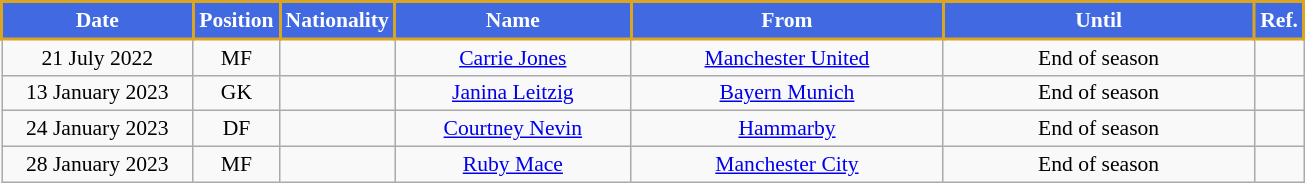<table class="wikitable" style="text-align:center; font-size:90%; ">
<tr>
<th style="background:royalblue;;color:white;border:2px solid #DAA520; width:120px;">Date</th>
<th style="background:royalblue;color:white;border:2px solid #DAA520; width:50px;">Position</th>
<th style="background:royalblue;color:white;border:2px solid #DAA520; width:50px;">Nationality</th>
<th style="background:royalblue;color:white;border:2px solid #DAA520; width:150px;">Name</th>
<th style="background:royalblue;color:white;border:2px solid #DAA520; width:200px;">From</th>
<th style="background:royalblue;color:white;border:2px solid #DAA520; width:200px;">Until</th>
<th style="background:royalblue;color:white;border:2px solid #DAA520; width:25px;">Ref.</th>
</tr>
<tr>
<td>21 July 2022</td>
<td>MF</td>
<td></td>
<td><a href='#'>Carrie Jones</a></td>
<td> <a href='#'>Manchester United</a></td>
<td>End of season</td>
<td></td>
</tr>
<tr>
<td>13 January 2023</td>
<td>GK</td>
<td></td>
<td><a href='#'>Janina Leitzig</a></td>
<td> <a href='#'>Bayern Munich</a></td>
<td>End of season</td>
<td></td>
</tr>
<tr>
<td>24 January 2023</td>
<td>DF</td>
<td></td>
<td><a href='#'>Courtney Nevin</a></td>
<td> <a href='#'>Hammarby</a></td>
<td>End of season</td>
<td></td>
</tr>
<tr>
<td>28 January 2023</td>
<td>MF</td>
<td></td>
<td><a href='#'>Ruby Mace</a></td>
<td> <a href='#'>Manchester City</a></td>
<td>End of season</td>
<td></td>
</tr>
</table>
